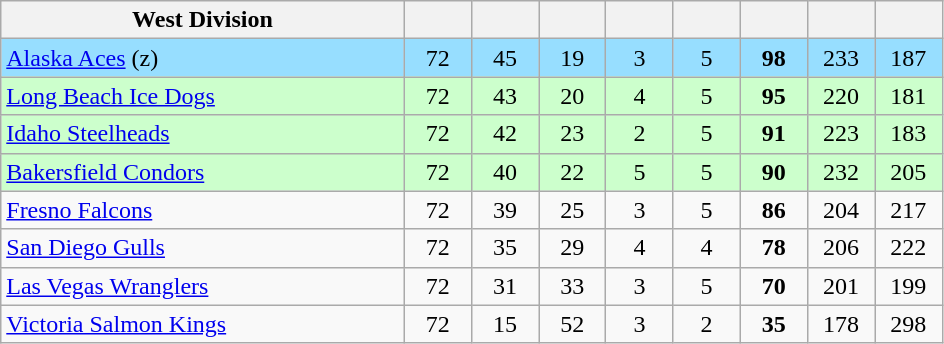<table class="wikitable sortable" style="text-align:center">
<tr>
<th style="width:30%;" class="unsortable">West Division</th>
<th style="width:5%;"></th>
<th style="width:5%;"></th>
<th style="width:5%;"></th>
<th style="width:5%;"></th>
<th style="width:5%;"></th>
<th style="width:5%;"></th>
<th style="width:5%;"></th>
<th style="width:5%;"></th>
</tr>
<tr bgcolor="#97DEFF">
<td align=left><a href='#'>Alaska Aces</a> (z)</td>
<td>72</td>
<td>45</td>
<td>19</td>
<td>3</td>
<td>5</td>
<td><strong>98</strong></td>
<td>233</td>
<td>187</td>
</tr>
<tr bgcolor="#ccffcc">
<td align=left><a href='#'>Long Beach Ice Dogs</a></td>
<td>72</td>
<td>43</td>
<td>20</td>
<td>4</td>
<td>5</td>
<td><strong>95</strong></td>
<td>220</td>
<td>181</td>
</tr>
<tr bgcolor="#ccffcc">
<td align=left><a href='#'>Idaho Steelheads</a></td>
<td>72</td>
<td>42</td>
<td>23</td>
<td>2</td>
<td>5</td>
<td><strong>91</strong></td>
<td>223</td>
<td>183</td>
</tr>
<tr bgcolor="#ccffcc">
<td align=left><a href='#'>Bakersfield Condors</a></td>
<td>72</td>
<td>40</td>
<td>22</td>
<td>5</td>
<td>5</td>
<td><strong>90</strong></td>
<td>232</td>
<td>205</td>
</tr>
<tr>
<td align=left><a href='#'>Fresno Falcons</a></td>
<td>72</td>
<td>39</td>
<td>25</td>
<td>3</td>
<td>5</td>
<td><strong>86</strong></td>
<td>204</td>
<td>217</td>
</tr>
<tr>
<td align=left><a href='#'>San Diego Gulls</a></td>
<td>72</td>
<td>35</td>
<td>29</td>
<td>4</td>
<td>4</td>
<td><strong>78</strong></td>
<td>206</td>
<td>222</td>
</tr>
<tr>
<td align=left><a href='#'>Las Vegas Wranglers</a></td>
<td>72</td>
<td>31</td>
<td>33</td>
<td>3</td>
<td>5</td>
<td><strong>70</strong></td>
<td>201</td>
<td>199</td>
</tr>
<tr>
<td align=left><a href='#'>Victoria Salmon Kings</a></td>
<td>72</td>
<td>15</td>
<td>52</td>
<td>3</td>
<td>2</td>
<td><strong>35</strong></td>
<td>178</td>
<td>298</td>
</tr>
</table>
